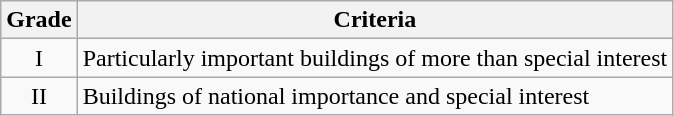<table class="wikitable">
<tr>
<th>Grade</th>
<th>Criteria</th>
</tr>
<tr>
<td align="center" >I</td>
<td>Particularly important buildings of more than special interest</td>
</tr>
<tr>
<td align="center" >II</td>
<td>Buildings of national importance and special interest</td>
</tr>
</table>
